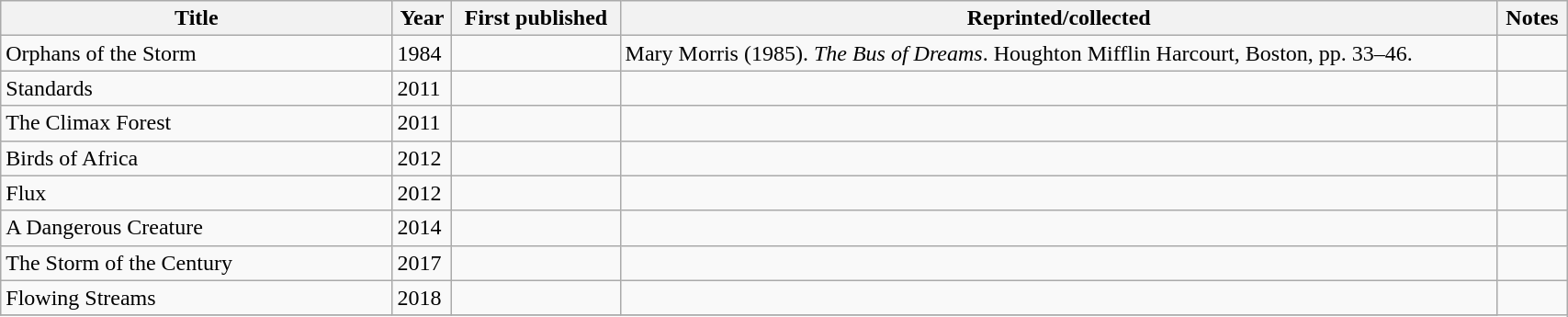<table class='wikitable sortable' width='90%'>
<tr>
<th width=25%>Title</th>
<th>Year</th>
<th>First published</th>
<th>Reprinted/collected</th>
<th>Notes</th>
</tr>
<tr>
<td>Orphans of the Storm</td>
<td>1984</td>
<td></td>
<td>Mary Morris (1985). <em>The Bus of Dreams</em>. Houghton Mifflin Harcourt, Boston, pp. 33–46.</td>
<td></td>
</tr>
<tr>
<td>Standards</td>
<td>2011</td>
<td></td>
<td></td>
<td></td>
</tr>
<tr>
<td>The Climax Forest</td>
<td>2011</td>
<td></td>
<td></td>
<td></td>
</tr>
<tr>
<td>Birds of Africa</td>
<td>2012</td>
<td></td>
<td></td>
<td></td>
</tr>
<tr>
<td>Flux</td>
<td>2012</td>
<td></td>
<td></td>
<td></td>
</tr>
<tr>
<td>A Dangerous Creature</td>
<td>2014</td>
<td></td>
<td></td>
<td></td>
</tr>
<tr>
<td>The Storm of the Century</td>
<td>2017</td>
<td></td>
<td></td>
<td></td>
</tr>
<tr>
<td>Flowing Streams</td>
<td>2018</td>
<td></td>
<td></td>
</tr>
<tr>
</tr>
</table>
